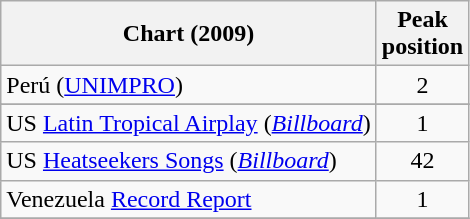<table class="wikitable sortable">
<tr>
<th align="left">Chart (2009)</th>
<th align="left">Peak<br>position</th>
</tr>
<tr>
<td>Perú (<a href='#'>UNIMPRO</a>)</td>
<td align="center">2</td>
</tr>
<tr>
</tr>
<tr>
</tr>
<tr>
<td>US <a href='#'>Latin Tropical Airplay</a> (<em><a href='#'>Billboard</a></em>)</td>
<td align="center">1</td>
</tr>
<tr>
<td>US <a href='#'>Heatseekers Songs</a> (<em><a href='#'>Billboard</a></em>)</td>
<td align="center">42</td>
</tr>
<tr>
<td>Venezuela <a href='#'>Record Report</a></td>
<td align="center">1</td>
</tr>
<tr>
</tr>
</table>
